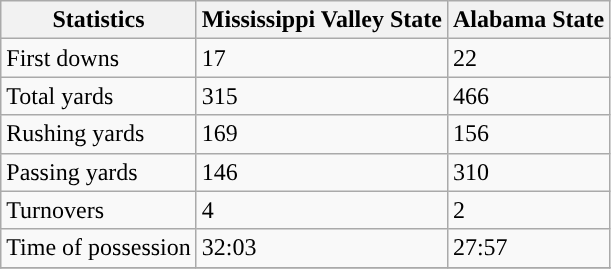<table class="wikitable">
<tr>
<th>Statistics</th>
<th>Mississippi Valley State</th>
<th>Alabama State</th>
</tr>
<tr>
<td>First downs</td>
<td>17</td>
<td>22</td>
</tr>
<tr>
<td>Total yards</td>
<td>315</td>
<td>466</td>
</tr>
<tr>
<td>Rushing yards</td>
<td>169</td>
<td>156</td>
</tr>
<tr>
<td>Passing yards</td>
<td>146</td>
<td>310</td>
</tr>
<tr>
<td>Turnovers</td>
<td>4</td>
<td>2</td>
</tr>
<tr>
<td>Time of possession</td>
<td>32:03</td>
<td>27:57</td>
</tr>
<tr>
</tr>
</table>
